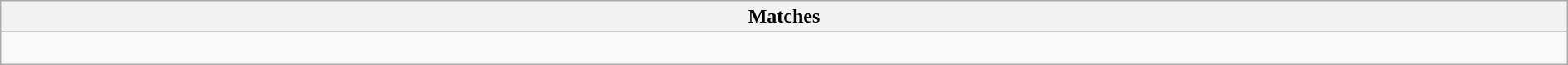<table class="wikitable collapsible collapsed" style="width:100%;">
<tr>
<th>Matches</th>
</tr>
<tr>
<td><br></td>
</tr>
</table>
